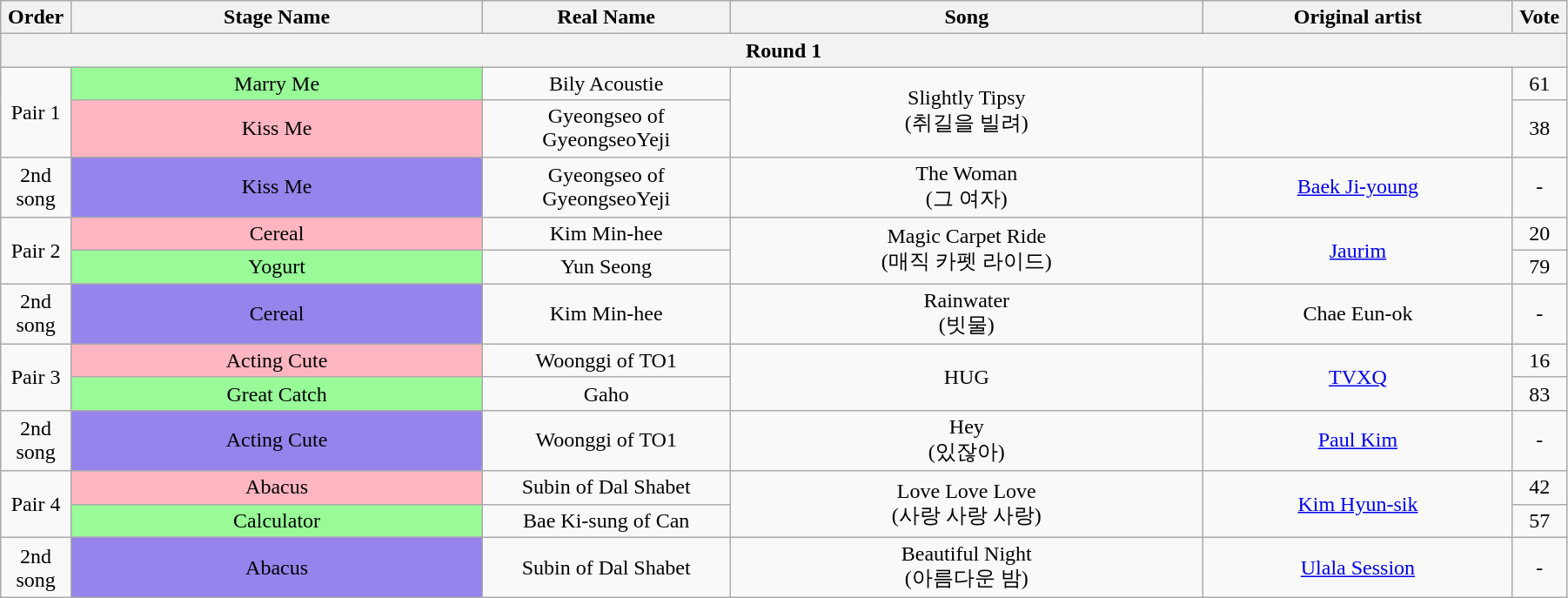<table class="wikitable" style="text-align:center; width:95%;">
<tr>
<th style="width:1%;">Order</th>
<th style="width:20%;">Stage Name</th>
<th style="width:12%;">Real Name</th>
<th style="width:23%;">Song</th>
<th style="width:15%;">Original artist</th>
<th style="width:1%;">Vote</th>
</tr>
<tr>
<th colspan=6>Round 1</th>
</tr>
<tr>
<td rowspan=2>Pair 1</td>
<td bgcolor="palegreen">Marry Me</td>
<td>Bily Acoustie</td>
<td rowspan=2>Slightly Tipsy<br>(취길을 빌려)</td>
<td rowspan=2></td>
<td>61</td>
</tr>
<tr>
<td bgcolor="lightpink">Kiss Me</td>
<td>Gyeongseo of GyeongseoYeji</td>
<td>38</td>
</tr>
<tr>
<td>2nd song</td>
<td bgcolor="#9683EC">Kiss Me</td>
<td>Gyeongseo of GyeongseoYeji</td>
<td>The Woman<br>(그 여자)</td>
<td><a href='#'>Baek Ji-young</a></td>
<td>-</td>
</tr>
<tr>
<td rowspan=2>Pair 2</td>
<td bgcolor="lightpink">Cereal</td>
<td>Kim Min-hee</td>
<td rowspan=2>Magic Carpet Ride<br>(매직 카펫 라이드)</td>
<td rowspan=2><a href='#'>Jaurim</a></td>
<td>20</td>
</tr>
<tr>
<td bgcolor="palegreen">Yogurt</td>
<td>Yun Seong</td>
<td>79</td>
</tr>
<tr>
<td>2nd song</td>
<td bgcolor="#9683EC">Cereal</td>
<td>Kim Min-hee</td>
<td>Rainwater<br>(빗물)</td>
<td>Chae Eun-ok</td>
<td>-</td>
</tr>
<tr>
<td rowspan=2>Pair 3</td>
<td bgcolor="lightpink">Acting Cute</td>
<td>Woonggi of TO1</td>
<td rowspan=2>HUG</td>
<td rowspan=2><a href='#'>TVXQ</a></td>
<td>16</td>
</tr>
<tr>
<td bgcolor="palegreen">Great Catch</td>
<td>Gaho</td>
<td>83</td>
</tr>
<tr>
<td>2nd song</td>
<td bgcolor="#9683EC">Acting Cute</td>
<td>Woonggi of TO1</td>
<td>Hey<br>(있잖아)</td>
<td><a href='#'>Paul Kim</a></td>
<td>-</td>
</tr>
<tr>
<td rowspan=2>Pair 4</td>
<td bgcolor="lightpink">Abacus</td>
<td>Subin of Dal Shabet</td>
<td rowspan=2>Love Love Love<br>(사랑 사랑 사랑)</td>
<td rowspan=2><a href='#'>Kim Hyun-sik</a></td>
<td>42</td>
</tr>
<tr>
<td bgcolor="palegreen">Calculator</td>
<td>Bae Ki-sung of Can</td>
<td>57</td>
</tr>
<tr>
<td>2nd song</td>
<td bgcolor="#9683EC">Abacus</td>
<td>Subin of Dal Shabet</td>
<td>Beautiful Night<br>(아름다운 밤)</td>
<td><a href='#'>Ulala Session</a></td>
<td>-</td>
</tr>
</table>
